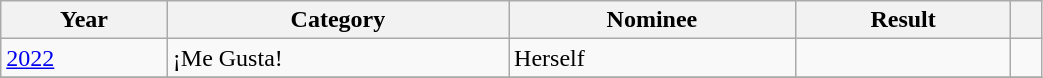<table class="wikitable" style="width:55%;">
<tr>
<th>Year</th>
<th>Category</th>
<th>Nominee</th>
<th>Result</th>
<th></th>
</tr>
<tr>
<td><a href='#'>2022</a></td>
<td>¡Me Gusta!</td>
<td>Herself</td>
<td></td>
<td></td>
</tr>
<tr>
</tr>
</table>
